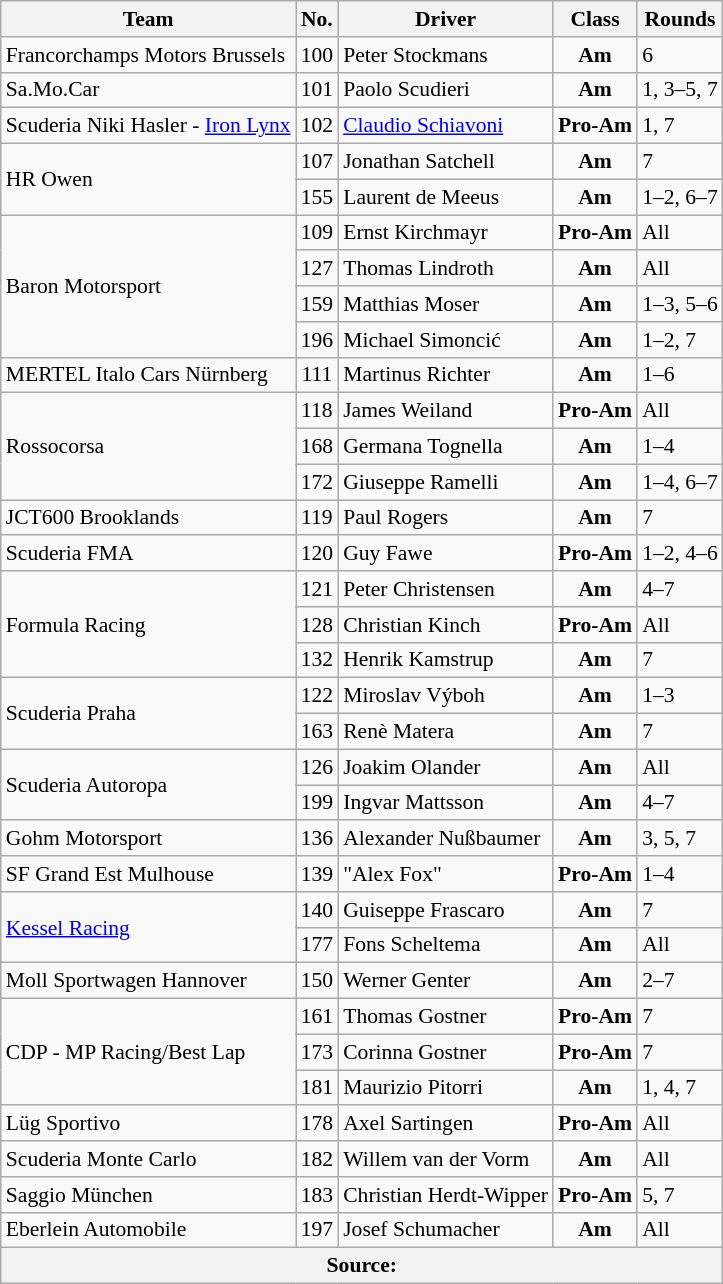<table class="wikitable" style="font-size:90%;">
<tr>
<th>Team</th>
<th>No.</th>
<th>Driver</th>
<th>Class</th>
<th>Rounds</th>
</tr>
<tr>
<td rowspan=1> Francorchamps Motors Brussels</td>
<td align=center>100</td>
<td> Peter Stockmans</td>
<td align=center><strong><span>Am</span></strong></td>
<td>6</td>
</tr>
<tr>
<td rowspan=1> Sa.Mo.Car</td>
<td align=center>101</td>
<td> Paolo Scudieri</td>
<td align=center><strong><span>Am</span></strong></td>
<td>1, 3–5, 7</td>
</tr>
<tr>
<td rowspan=1>  Scuderia Niki Hasler - <a href='#'>Iron Lynx</a></td>
<td align=center>102</td>
<td> <a href='#'>Claudio Schiavoni</a></td>
<td align=center><strong><span>Pro-Am</span></strong></td>
<td>1, 7</td>
</tr>
<tr>
<td rowspan=2> HR Owen</td>
<td align=center>107</td>
<td> Jonathan Satchell</td>
<td align=center><strong><span>Am</span></strong></td>
<td>7</td>
</tr>
<tr>
<td align=center>155</td>
<td> Laurent de Meeus</td>
<td align=center><strong><span>Am</span></strong></td>
<td>1–2, 6–7</td>
</tr>
<tr>
<td rowspan=4> Baron Motorsport</td>
<td align=center>109</td>
<td> Ernst Kirchmayr</td>
<td align=center><strong><span>Pro-Am</span></strong></td>
<td>All</td>
</tr>
<tr>
<td align=center>127</td>
<td> Thomas Lindroth</td>
<td align=center><strong><span>Am</span></strong></td>
<td>All</td>
</tr>
<tr>
<td align=center>159</td>
<td> Matthias Moser</td>
<td align=center><strong><span>Am</span></strong></td>
<td>1–3, 5–6</td>
</tr>
<tr>
<td align=center>196</td>
<td> Michael Simoncić</td>
<td align=center><strong><span>Am</span></strong></td>
<td>1–2, 7</td>
</tr>
<tr>
<td rowspan=1> MERTEL Italo Cars Nürnberg</td>
<td align=center>111</td>
<td> Martinus Richter</td>
<td align=center><strong><span>Am</span></strong></td>
<td>1–6</td>
</tr>
<tr>
<td rowspan=3> Rossocorsa</td>
<td align=center>118</td>
<td> James Weiland</td>
<td align=center><strong><span>Pro-Am</span></strong></td>
<td>All</td>
</tr>
<tr>
<td align=center>168</td>
<td> Germana Tognella</td>
<td align=center><strong><span>Am</span></strong></td>
<td>1–4</td>
</tr>
<tr>
<td align=center>172</td>
<td> Giuseppe Ramelli</td>
<td align=center><strong><span>Am</span></strong></td>
<td>1–4, 6–7</td>
</tr>
<tr>
<td rowspan=1> JCT600 Brooklands</td>
<td align=center>119</td>
<td> Paul Rogers</td>
<td align=center><strong><span>Am</span></strong></td>
<td>7</td>
</tr>
<tr>
<td rowspan=1> Scuderia FMA</td>
<td align=center>120</td>
<td> Guy Fawe</td>
<td align=center><strong><span>Pro-Am</span></strong></td>
<td>1–2, 4–6</td>
</tr>
<tr>
<td rowspan=3> Formula Racing</td>
<td align=center>121</td>
<td> Peter Christensen</td>
<td align=center><strong><span>Am</span></strong></td>
<td>4–7</td>
</tr>
<tr>
<td align=center>128</td>
<td> Christian Kinch</td>
<td align=center><strong><span>Pro-Am</span></strong></td>
<td>All</td>
</tr>
<tr>
<td align=center>132</td>
<td> Henrik Kamstrup</td>
<td align=center><strong><span>Am</span></strong></td>
<td>7</td>
</tr>
<tr>
<td rowspan=2> Scuderia Praha</td>
<td align=center>122</td>
<td> Miroslav Výboh</td>
<td align=center><strong><span>Am</span></strong></td>
<td>1–3</td>
</tr>
<tr>
<td align=center>163</td>
<td> Renè Matera</td>
<td align=center><strong><span>Am</span></strong></td>
<td>7</td>
</tr>
<tr>
<td rowspan=2> Scuderia Autoropa</td>
<td align=center>126</td>
<td> Joakim Olander</td>
<td align=center><strong><span>Am</span></strong></td>
<td>All</td>
</tr>
<tr>
<td align=center>199</td>
<td> Ingvar Mattsson</td>
<td align=center><strong><span>Am</span></strong></td>
<td>4–7</td>
</tr>
<tr>
<td rowspan=1> Gohm Motorsport</td>
<td align=center>136</td>
<td> Alexander Nußbaumer</td>
<td align=center><strong><span>Am</span></strong></td>
<td>3, 5, 7</td>
</tr>
<tr>
<td rowspan=1> SF Grand Est Mulhouse</td>
<td align=center>139</td>
<td> "Alex Fox"</td>
<td align=center><strong><span>Pro-Am</span></strong></td>
<td>1–4</td>
</tr>
<tr>
<td rowspan=2> <a href='#'>Kessel Racing</a></td>
<td align=center>140</td>
<td> Guiseppe Frascaro</td>
<td align=center><strong><span>Am</span></strong></td>
<td>7</td>
</tr>
<tr>
<td align=center>177</td>
<td> Fons Scheltema</td>
<td align=center><strong><span>Am</span></strong></td>
<td>All</td>
</tr>
<tr>
<td rowspan=1> Moll Sportwagen Hannover</td>
<td align=center>150</td>
<td> Werner Genter</td>
<td align=center><strong><span>Am</span></strong></td>
<td>2–7</td>
</tr>
<tr>
<td rowspan=3> CDP - MP Racing/Best Lap</td>
<td align=center>161</td>
<td> Thomas Gostner</td>
<td align=center><strong><span>Pro-Am</span></strong></td>
<td>7</td>
</tr>
<tr>
<td align=center>173</td>
<td> Corinna Gostner</td>
<td align=center><strong><span>Pro-Am</span></strong></td>
<td>7</td>
</tr>
<tr>
<td align=center>181</td>
<td> Maurizio Pitorri</td>
<td align=center><strong><span>Am</span></strong></td>
<td>1, 4, 7</td>
</tr>
<tr>
<td rowspan=1> Lüg Sportivo</td>
<td align=center>178</td>
<td> Axel Sartingen</td>
<td align=center><strong><span>Pro-Am</span></strong></td>
<td>All</td>
</tr>
<tr>
<td rowspan=1> Scuderia Monte Carlo</td>
<td align=center>182</td>
<td> Willem van der Vorm</td>
<td align=center><strong><span>Am</span></strong></td>
<td>All</td>
</tr>
<tr>
<td rowspan=1> Saggio München</td>
<td align=center>183</td>
<td> Christian Herdt-Wipper</td>
<td align=center><strong><span>Pro-Am</span></strong></td>
<td>5, 7</td>
</tr>
<tr>
<td rowspan=1> Eberlein Automobile</td>
<td align=center>197</td>
<td> Josef Schumacher</td>
<td align=center><strong><span>Am</span></strong></td>
<td>All</td>
</tr>
<tr>
<th colspan=5>Source:</th>
</tr>
</table>
